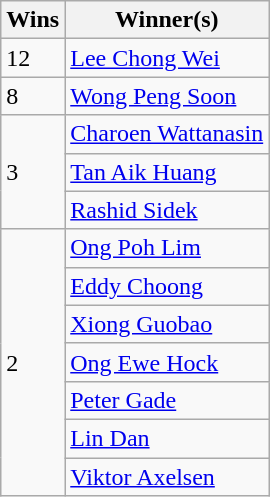<table class="wikitable">
<tr>
<th>Wins</th>
<th>Winner(s)</th>
</tr>
<tr>
<td rowspan="1">12</td>
<td><a href='#'>Lee Chong Wei</a> </td>
</tr>
<tr>
<td rowspan="1">8</td>
<td><a href='#'>Wong Peng Soon</a> </td>
</tr>
<tr>
<td rowspan="3">3</td>
<td><a href='#'>Charoen Wattanasin</a> </td>
</tr>
<tr>
<td><a href='#'>Tan Aik Huang</a> </td>
</tr>
<tr>
<td><a href='#'>Rashid Sidek</a> </td>
</tr>
<tr>
<td rowspan="8">2</td>
<td><a href='#'>Ong Poh Lim</a> </td>
</tr>
<tr>
<td><a href='#'>Eddy Choong</a> </td>
</tr>
<tr>
<td><a href='#'>Xiong Guobao</a> </td>
</tr>
<tr>
<td><a href='#'>Ong Ewe Hock</a> </td>
</tr>
<tr>
<td><a href='#'>Peter Gade</a> </td>
</tr>
<tr>
<td><a href='#'>Lin Dan</a> </td>
</tr>
<tr>
<td><a href='#'>Viktor Axelsen</a> </td>
</tr>
</table>
